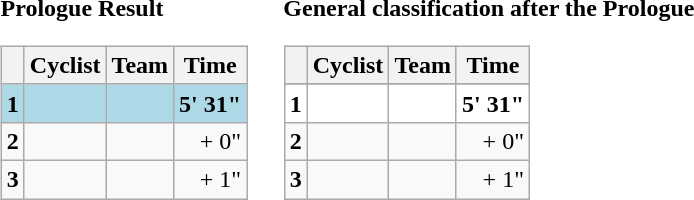<table>
<tr>
<td><strong>Prologue Result</strong><br><table class="wikitable">
<tr>
<th></th>
<th>Cyclist</th>
<th>Team</th>
<th>Time</th>
</tr>
<tr style="background:lightblue">
<td><strong>1</strong></td>
<td><strong></strong></td>
<td><strong></strong></td>
<td align=right><strong>5' 31"</strong></td>
</tr>
<tr>
<td><strong>2</strong></td>
<td></td>
<td></td>
<td align=right>+ 0"</td>
</tr>
<tr>
<td><strong>3</strong></td>
<td></td>
<td></td>
<td align=right>+ 1"</td>
</tr>
</table>
</td>
<td></td>
<td><strong>General classification after the Prologue</strong><br><table class="wikitable">
<tr>
<th></th>
<th>Cyclist</th>
<th>Team</th>
<th>Time</th>
</tr>
<tr>
</tr>
<tr style="background:white">
<td><strong>1</strong></td>
<td><strong></strong></td>
<td><strong></strong></td>
<td align=right><strong>5' 31"</strong></td>
</tr>
<tr>
<td><strong>2</strong></td>
<td></td>
<td></td>
<td align=right>+ 0"</td>
</tr>
<tr>
<td><strong>3</strong></td>
<td></td>
<td></td>
<td align=right>+ 1"</td>
</tr>
</table>
</td>
</tr>
</table>
